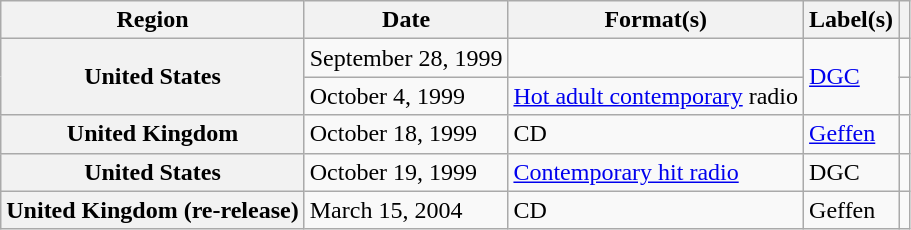<table class="wikitable plainrowheaders">
<tr>
<th scope="col">Region</th>
<th scope="col">Date</th>
<th scope="col">Format(s)</th>
<th scope="col">Label(s)</th>
<th scope="col"></th>
</tr>
<tr>
<th scope="row" rowspan="2">United States</th>
<td>September 28, 1999</td>
<td></td>
<td rowspan="2"><a href='#'>DGC</a></td>
<td></td>
</tr>
<tr>
<td>October 4, 1999</td>
<td><a href='#'>Hot adult contemporary</a> radio</td>
<td></td>
</tr>
<tr>
<th scope="row">United Kingdom</th>
<td>October 18, 1999</td>
<td>CD</td>
<td><a href='#'>Geffen</a></td>
<td></td>
</tr>
<tr>
<th scope="row">United States</th>
<td>October 19, 1999</td>
<td><a href='#'>Contemporary hit radio</a></td>
<td>DGC</td>
<td></td>
</tr>
<tr>
<th scope="row">United Kingdom (re-release)</th>
<td>March 15, 2004</td>
<td>CD</td>
<td>Geffen</td>
<td></td>
</tr>
</table>
